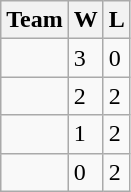<table class=wikitable>
<tr>
<th>Team</th>
<th>W</th>
<th>L</th>
</tr>
<tr>
<td></td>
<td>3</td>
<td>0</td>
</tr>
<tr>
<td></td>
<td>2</td>
<td>2</td>
</tr>
<tr>
<td></td>
<td>1</td>
<td>2</td>
</tr>
<tr>
<td></td>
<td>0</td>
<td>2</td>
</tr>
</table>
